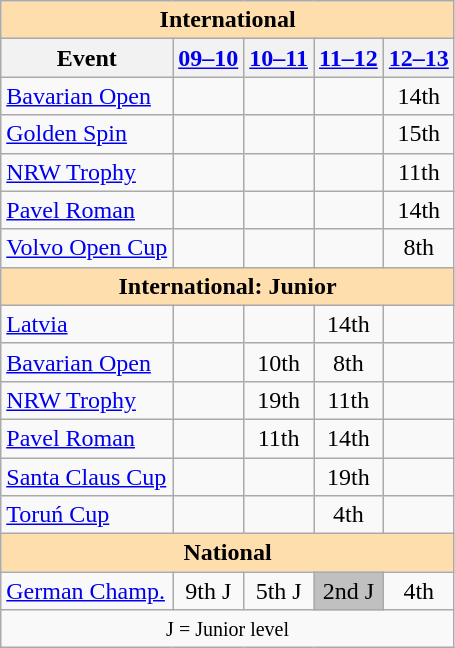<table class="wikitable" style="text-align:center">
<tr>
<th style="background-color: #ffdead; " colspan=5 align=center>International</th>
</tr>
<tr>
<th>Event</th>
<th><a href='#'>09–10</a></th>
<th><a href='#'>10–11</a></th>
<th><a href='#'>11–12</a></th>
<th><a href='#'>12–13</a></th>
</tr>
<tr>
<td align=left><a href='#'>Bavarian Open</a></td>
<td></td>
<td></td>
<td></td>
<td>14th</td>
</tr>
<tr>
<td align=left><a href='#'>Golden Spin</a></td>
<td></td>
<td></td>
<td></td>
<td>15th</td>
</tr>
<tr>
<td align=left><a href='#'>NRW Trophy</a></td>
<td></td>
<td></td>
<td></td>
<td>11th</td>
</tr>
<tr>
<td align=left><a href='#'>Pavel Roman</a></td>
<td></td>
<td></td>
<td></td>
<td>14th</td>
</tr>
<tr>
<td align=left><a href='#'>Volvo Open Cup</a></td>
<td></td>
<td></td>
<td></td>
<td>8th</td>
</tr>
<tr>
<th style="background-color: #ffdead; " colspan=5 align=center>International: Junior</th>
</tr>
<tr>
<td align=left> <a href='#'>Latvia</a></td>
<td></td>
<td></td>
<td>14th</td>
<td></td>
</tr>
<tr>
<td align=left><a href='#'>Bavarian Open</a></td>
<td></td>
<td>10th</td>
<td>8th</td>
<td></td>
</tr>
<tr>
<td align=left><a href='#'>NRW Trophy</a></td>
<td></td>
<td>19th</td>
<td>11th</td>
<td></td>
</tr>
<tr>
<td align=left><a href='#'>Pavel Roman</a></td>
<td></td>
<td>11th</td>
<td>14th</td>
<td></td>
</tr>
<tr>
<td align=left><a href='#'>Santa Claus Cup</a></td>
<td></td>
<td></td>
<td>19th</td>
<td></td>
</tr>
<tr>
<td align=left><a href='#'>Toruń Cup</a></td>
<td></td>
<td></td>
<td>4th</td>
<td></td>
</tr>
<tr>
<th style="background-color: #ffdead; " colspan=5 align=center>National</th>
</tr>
<tr>
<td align=left><a href='#'>German Champ.</a></td>
<td>9th J</td>
<td>5th J</td>
<td bgcolor=silver>2nd J</td>
<td>4th</td>
</tr>
<tr>
<td colspan=5 align=center><small> J = Junior level </small></td>
</tr>
</table>
